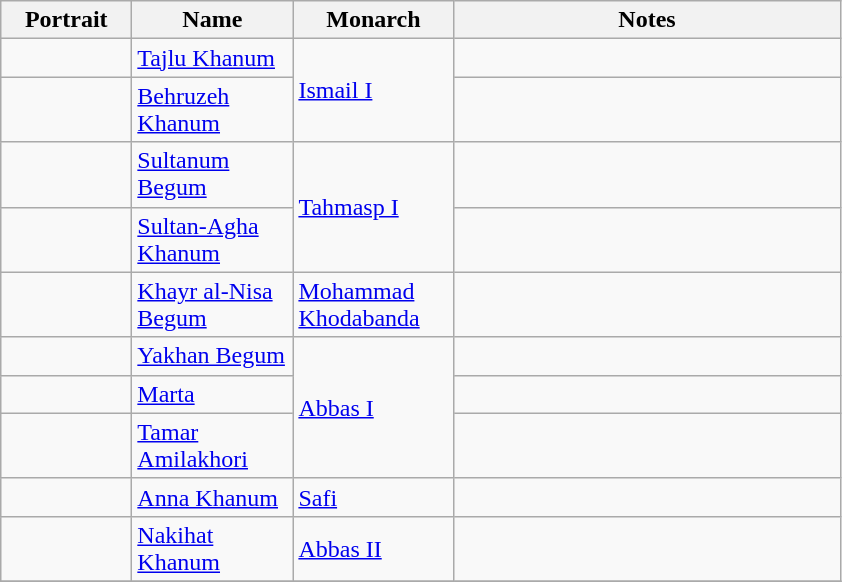<table class="wikitable">
<tr>
<th width="80pt">Portrait</th>
<th width="100pt">Name</th>
<th width="100pt">Monarch</th>
<th width="250pt">Notes</th>
</tr>
<tr>
<td></td>
<td><a href='#'>Tajlu Khanum</a></td>
<td rowspan="2"><a href='#'>Ismail I</a></td>
<td></td>
</tr>
<tr>
<td></td>
<td><a href='#'>Behruzeh Khanum</a></td>
<td></td>
</tr>
<tr>
<td></td>
<td><a href='#'>Sultanum Begum</a></td>
<td rowspan="2"><a href='#'>Tahmasp I</a></td>
<td></td>
</tr>
<tr>
<td></td>
<td><a href='#'>Sultan-Agha Khanum</a></td>
<td></td>
</tr>
<tr>
<td></td>
<td><a href='#'>Khayr al-Nisa Begum</a></td>
<td><a href='#'>Mohammad Khodabanda</a></td>
<td></td>
</tr>
<tr>
<td></td>
<td><a href='#'>Yakhan Begum</a></td>
<td rowspan="3"><a href='#'>Abbas I</a></td>
<td></td>
</tr>
<tr>
<td></td>
<td><a href='#'>Marta</a></td>
<td></td>
</tr>
<tr>
<td></td>
<td><a href='#'>Tamar Amilakhori</a></td>
<td></td>
</tr>
<tr>
<td></td>
<td><a href='#'>Anna Khanum</a></td>
<td><a href='#'>Safi</a></td>
<td></td>
</tr>
<tr>
<td></td>
<td><a href='#'>Nakihat Khanum</a></td>
<td><a href='#'>Abbas II</a></td>
<td></td>
</tr>
<tr>
</tr>
</table>
